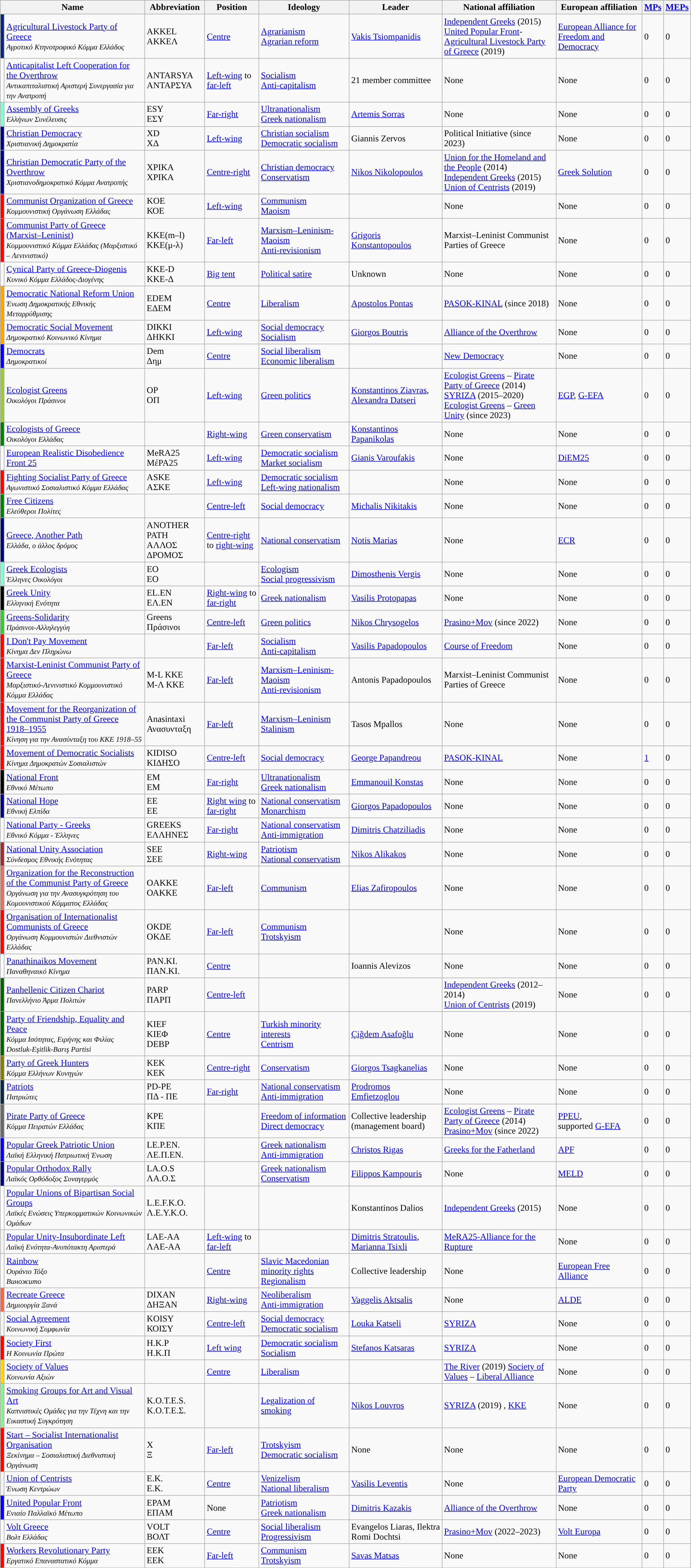<table class="wikitable sortable">
<tr>
<th colspan=2>Name</th>
<th>Abbreviation</th>
<th>Position</th>
<th>Ideology</th>
<th>Leader</th>
<th>National affiliation</th>
<th>European affiliation</th>
<th><a href='#'>MPs</a></th>
<th><a href='#'>MEPs</a></th>
</tr>
<tr>
<th style="background:#062A78;"></th>
<td><a href='#'>Agricultural Livestock Party of Greece</a><br><small><em>Αγροτικό Κτηνοτροφικό Κόμμα Ελλάδος</em></small></td>
<td>AKKEL <br> ΑΚΚΕΛ</td>
<td><a href='#'>Centre</a></td>
<td><a href='#'>Agrarianism</a><br><a href='#'>Agrarian reform</a></td>
<td><a href='#'>Vakis Tsiompanidis</a></td>
<td><a href='#'>Independent Greeks</a> (2015) <br><a href='#'>United Popular Front</a>-<a href='#'>Agricultural Livestock Party of Greece</a> (2019)</td>
<td><a href='#'>European Alliance for Freedom and Democracy</a></td>
<td>0</td>
<td>0</td>
</tr>
<tr>
<td style="background:"></td>
<td><a href='#'>Anticapitalist Left Cooperation for the Overthrow</a><br><small><em>Αντικαπιταλιστική Αριστερή Συνεργασία για την Ανατροπή</em></small></td>
<td>ANTARSYA <br> ΑΝΤΑΡΣΥΑ</td>
<td><a href='#'>Left-wing</a> to <a href='#'>far-left</a></td>
<td><a href='#'>Socialism</a><br><a href='#'>Anti-capitalism</a></td>
<td>21 member committee</td>
<td>None</td>
<td>None</td>
<td>0</td>
<td>0</td>
</tr>
<tr>
<th style="background:#7FFFD4;"></th>
<td><a href='#'>Assembly of Greeks</a><br><small><em> Ελλήνων Συνέλευσις</em></small></td>
<td>ESY <br> ΕΣΥ</td>
<td><a href='#'>Far-right</a></td>
<td><a href='#'>Ultranationalism</a><br><a href='#'>Greek nationalism</a></td>
<td><a href='#'>Artemis Sorras</a></td>
<td>None</td>
<td>None</td>
<td>0</td>
<td>0</td>
</tr>
<tr>
<td style="background:darkblue;"></td>
<td><a href='#'>Christian Democracy</a><br><small><em>Χριστιανική Δημοκρατία</em></small></td>
<td>XD<br>ΧΔ</td>
<td><a href='#'>Left-wing</a></td>
<td><a href='#'>Christian socialism</a><br><a href='#'>Democratic socialism</a></td>
<td>Giannis Zervos</td>
<td>Political Initiative (since 2023)</td>
<td>None</td>
<td>0</td>
<td>0</td>
</tr>
<tr>
<td style="background:darkblue;"></td>
<td><a href='#'>Christian Democratic Party of the Overthrow</a><br><small><em>Χριστιανοδημοκρατικό Κόμμα Ανατροπής</em></small></td>
<td>XPIKA<br>ΧΡΙΚΑ</td>
<td><a href='#'>Centre-right</a></td>
<td><a href='#'>Christian democracy</a><br><a href='#'>Conservatism</a></td>
<td><a href='#'>Nikos Nikolopoulos</a></td>
<td><a href='#'>Union for the Homeland and the People</a> (2014) <br> <a href='#'>Independent Greeks</a> (2015) <br> <a href='#'>Union of Centrists</a> (2019)</td>
<td><a href='#'>Greek Solution</a></td>
<td>0</td>
<td>0</td>
</tr>
<tr>
<th style="background:red;"></th>
<td><a href='#'>Communist Organization of Greece</a><br><small><em>Κομμουνιστική Οργάνωση Ελλάδας</em></small></td>
<td>KOE <br> ΚΟΕ</td>
<td><a href='#'>Left-wing</a></td>
<td><a href='#'>Communism</a><br><a href='#'>Maoism</a></td>
<td></td>
<td>None</td>
<td>None</td>
<td>0</td>
<td>0</td>
</tr>
<tr>
<th style="background:Red;"></th>
<td><a href='#'>Communist Party of Greece (Marxist–Leninist)</a><br><small><em>Κομμουνιστικό Κόμμα Ελλάδας (Μαρξιστικό – Λενινιστικό)</em></small></td>
<td>KKE(m–l) <br> ΚΚΕ(μ-λ)</td>
<td><a href='#'>Far-left</a></td>
<td><a href='#'>Marxism–Leninism-Maoism</a><br><a href='#'>Anti-revisionism</a></td>
<td><a href='#'>Grigoris Konstantopoulos</a></td>
<td>Marxist–Leninist Communist Parties of Greece</td>
<td>None</td>
<td>0</td>
<td>0</td>
</tr>
<tr>
<td style="background:"></td>
<td><a href='#'>Cynical Party of Greece-Diogenis</a><br><small><em>Κυνικό Κόμμα Ελλάδος-Διογένης</em></small></td>
<td>KKE-D <br> ΚΚΕ-Δ</td>
<td><a href='#'>Big tent</a></td>
<td><a href='#'>Political satire</a></td>
<td>Unknown</td>
<td>None</td>
<td>None</td>
<td>0</td>
<td>0</td>
</tr>
<tr>
<th style="background:Orange;"></th>
<td><a href='#'>Democratic National Reform Union</a><br><small><em>Ένωση Δημοκρατικής Εθνικής Μεταρρύθμισης</em></small></td>
<td>EDEM <br> ΕΔΕΜ</td>
<td><a href='#'>Centre</a></td>
<td><a href='#'>Liberalism</a></td>
<td><a href='#'>Apostolos Pontas</a></td>
<td><a href='#'>PASOK-KINAL</a> (since 2018)</td>
<td>None</td>
<td>0</td>
<td>0</td>
</tr>
<tr>
<th style="background:orange;"></th>
<td><a href='#'>Democratic Social Movement</a><br><small><em>Δημοκρατικό Κοινωνικό Κίνημα</em></small></td>
<td>DΙΚΚΙ <br> ΔHKKI</td>
<td><a href='#'>Left-wing</a></td>
<td><a href='#'>Social democracy</a><br><a href='#'>Socialism</a></td>
<td><a href='#'>Giorgos Boutris</a></td>
<td><a href='#'>Alliance of the Overthrow</a></td>
<td>None</td>
<td>0</td>
<td>0</td>
</tr>
<tr>
<th style="background:blue;"></th>
<td><a href='#'>Democrats</a><br><small><em>Δημοκρατικοί</em></small></td>
<td>Dem <br> Δημ</td>
<td><a href='#'>Centre</a></td>
<td><a href='#'>Social liberalism</a><br><a href='#'>Economic liberalism</a></td>
<td></td>
<td><a href='#'>New Democracy</a></td>
<td>None</td>
<td>0</td>
<td>0</td>
</tr>
<tr>
<th style="background:yellowgreen;"></th>
<td><a href='#'>Ecologist Greens</a><br><small><em>Οικολόγοι Πράσινοι</em></small></td>
<td>OP <br> ΟΠ</td>
<td><a href='#'>Left-wing</a></td>
<td><a href='#'>Green politics</a></td>
<td><a href='#'>Konstantinos Ziavras</a>, <a href='#'>Alexandra Datseri</a></td>
<td><a href='#'>Ecologist Greens</a> – <a href='#'>Pirate Party of Greece</a> (2014)<br><a href='#'>SYRIZA</a> (2015–2020)<br> <a href='#'>Ecologist Greens</a> – <a href='#'>Green Unity</a> (since 2023)</td>
<td><a href='#'>EGP</a>, <a href='#'>G-EFA</a></td>
<td>0</td>
<td>0</td>
</tr>
<tr>
<th style="background:green;"></th>
<td><a href='#'>Ecologists of Greece</a><br><small><em>Οικολόγοι Ελλάδας</em></small></td>
<td></td>
<td><a href='#'>Right-wing</a></td>
<td><a href='#'>Green conservatism</a></td>
<td><a href='#'>Konstantinos Papanikolas</a></td>
<td>None</td>
<td>None</td>
<td>0</td>
<td>0</td>
</tr>
<tr>
<td></td>
<td><a href='#'>European Realistic Disobedience Front 25</a><br></td>
<td>MeRA25<br>ΜέΡΑ25</td>
<td><a href='#'>Left-wing</a></td>
<td><a href='#'>Democratic socialism</a><br><a href='#'>Market socialism</a></td>
<td><a href='#'>Gianis Varoufakis</a></td>
<td>None</td>
<td><a href='#'>DiEM25</a></td>
<td>0</td>
<td>0</td>
</tr>
<tr>
<th style="background:red;"></th>
<td><a href='#'>Fighting Socialist Party of Greece</a><br><small><em>Αγωνιστικό Σοσιαλιστικό Κόμμα Ελλάδας</em></small></td>
<td>ASKE <br> ΑΣΚΕ</td>
<td><a href='#'>Left-wing</a></td>
<td><a href='#'>Democratic socialism</a><br><a href='#'>Left-wing nationalism</a></td>
<td></td>
<td>None</td>
<td>None</td>
<td>0</td>
<td>0</td>
</tr>
<tr>
<th style="background:green;"></th>
<td><a href='#'>Free Citizens</a><br><small><em>Ελεύθεροι Πολίτες</em></small></td>
<td></td>
<td><a href='#'>Centre-left</a></td>
<td><a href='#'>Social democracy</a></td>
<td><a href='#'>Michalis Nikitakis</a></td>
<td>None</td>
<td>None</td>
<td>0</td>
<td>0</td>
</tr>
<tr>
<th style="background:navy;"></th>
<td><a href='#'>Greece, Another Path</a> <br><small><em>Ελλάδα, ο άλλος δρόμος</em></small></td>
<td>ANOTHER PATH<br>ΑΛΛΟΣ ΔΡΟΜΟΣ</td>
<td><a href='#'>Centre-right</a> to <a href='#'>right-wing</a></td>
<td><a href='#'>National conservatism</a><br></td>
<td><a href='#'>Notis Marias</a></td>
<td>None</td>
<td><a href='#'>ECR</a></td>
<td>0</td>
<td>0</td>
</tr>
<tr>
<th style="background:#7FFFD4;"></th>
<td><a href='#'>Greek Ecologists</a><br><small><em> Έλληνες Οικολόγοι</em></small></td>
<td>EO <br> EO</td>
<td></td>
<td><a href='#'>Ecologism</a> <br><a href='#'>Social progressivism</a></td>
<td><a href='#'>Dimosthenis Vergis</a></td>
<td>None</td>
<td>None</td>
<td>0</td>
<td>0</td>
</tr>
<tr>
<th style="background:black;"></th>
<td><a href='#'>Greek Unity</a><br><small><em>Ελληνική Ενότητα</em></small></td>
<td>EL.EN <br> ΕΛ.ΕΝ</td>
<td><a href='#'>Right-wing</a> to <a href='#'>far-right</a></td>
<td><a href='#'>Greek nationalism</a></td>
<td><a href='#'>Vasilis Protopapas</a></td>
<td>None</td>
<td>None</td>
<td>0</td>
<td>0</td>
</tr>
<tr>
<th style="background:#32cd32;"></th>
<td><a href='#'>Greens-Solidarity</a><br><small><em>Πράσινοι-Αλληλεγγύη</em></small></td>
<td>Greens <br> Πράσινοι</td>
<td><a href='#'>Centre-left</a></td>
<td><a href='#'>Green politics</a></td>
<td><a href='#'>Nikos Chrysogelos</a></td>
<td><a href='#'>Prasino+Mov</a> (since 2022)</td>
<td>None</td>
<td>0</td>
<td>0</td>
</tr>
<tr>
<th style="background:Red;"></th>
<td><a href='#'>I Don't Pay Movement</a><br><small><em>Κίνημα Δεν Πληρώνω</em></small></td>
<td></td>
<td><a href='#'>Far-left</a></td>
<td><a href='#'>Socialism</a><br><a href='#'>Anti-capitalism</a></td>
<td><a href='#'>Vasilis Papadopoulos</a></td>
<td><a href='#'>Course of Freedom</a></td>
<td>None</td>
<td>0</td>
<td>0</td>
</tr>
<tr>
<th style="background:Red;"></th>
<td><a href='#'>Marxist-Leninist Communist Party of Greece</a><br><small><em>Μαρξιστικό-Λενινιστικό Κομμουνιστικό Κόμμα Ελλάδας</em></small></td>
<td>M-L KKE <br> Μ-Λ ΚΚΕ</td>
<td><a href='#'>Far-left</a></td>
<td><a href='#'>Marxism–Leninism-Maoism</a><br><a href='#'>Anti-revisionism</a></td>
<td>Antonis Papadopoulos</td>
<td>Marxist–Leninist Communist Parties of Greece</td>
<td>None</td>
<td>0</td>
<td>0</td>
</tr>
<tr>
<th style="background:Red;"></th>
<td><a href='#'>Movement for the Reorganization of the Communist Party of Greece 1918–1955</a><br><small><em>Κίνηση για την Ανασύνταξη του ΚΚΕ 1918–55</em></small></td>
<td>Anasintaxi <br> Ανασυνταξη</td>
<td><a href='#'>Far-left</a></td>
<td><a href='#'>Marxism–Leninism</a><br><a href='#'>Stalinism</a></td>
<td>Tasos Mpallos</td>
<td>None</td>
<td>None</td>
<td>0</td>
<td>0</td>
</tr>
<tr>
<th style="background:red;"></th>
<td><a href='#'>Movement of Democratic Socialists</a><br><small><em>Κίνημα Δημοκρατών Σοσιαλιστών</em></small></td>
<td>KIDISO <br> ΚΙΔΗΣΟ</td>
<td><a href='#'>Centre-left</a></td>
<td><a href='#'>Social democracy</a></td>
<td><a href='#'>George Papandreou</a></td>
<td><a href='#'>PASOK-KINAL</a></td>
<td>None</td>
<td><a href='#'>1</a></td>
<td>0</td>
</tr>
<tr>
<th style="background:black;"></th>
<td><a href='#'>National Front</a><br><small><em>Εθνικό Mέτωπο</em></small></td>
<td>EM <br> ΕΜ</td>
<td><a href='#'>Far-right</a></td>
<td><a href='#'>Ultranationalism</a><br><a href='#'>Greek nationalism</a></td>
<td><a href='#'>Emmanouil Konstas</a></td>
<td>None</td>
<td>None</td>
<td>0</td>
<td>0</td>
</tr>
<tr>
<th style="background:navy;"></th>
<td><a href='#'>National Hope</a><br><small><em>Εθνική Ελπίδα</em></small></td>
<td>EE <br> EE</td>
<td><a href='#'>Right wing</a> to <a href='#'>far-right</a></td>
<td><a href='#'>National conservatism</a><br><a href='#'>Monarchism</a></td>
<td><a href='#'>Giorgos Papadopoulos</a></td>
<td>None</td>
<td>None</td>
<td>0</td>
<td>0</td>
</tr>
<tr>
<td style="background:"></td>
<td><a href='#'>National Party - Greeks</a><br><small><em>Εθνικό Kόμμα - Έλληνες</em></small></td>
<td>GREEKS <br> ΕΛΛΗΝΕΣ</td>
<td><a href='#'>Far-right</a></td>
<td><a href='#'>National conservatism</a> <a href='#'>Anti-immigration</a></td>
<td><a href='#'>Dimitris Chatziliadis</a></td>
<td>None</td>
<td>None</td>
<td>0</td>
<td>0</td>
</tr>
<tr>
<th style="background:Brown;"></th>
<td><a href='#'>National Unity Association</a><br><small><em>Σύνδεσμος Εθνικής Ενότητας</em></small></td>
<td>SEE <br> ΣΕΕ</td>
<td><a href='#'>Right-wing</a></td>
<td><a href='#'>Patriotism</a><br><a href='#'>National conservatism</a></td>
<td><a href='#'>Nikos Alikakos</a></td>
<td>None</td>
<td>None</td>
<td>0</td>
<td>0</td>
</tr>
<tr>
<th style="background:#E2725B;"></th>
<td><a href='#'>Organization for the Reconstruction of the Communist Party of Greece</a><br><small><em>Οργάνωση για την Ανασυγκρότηση του Κομουνιστικού Κόμματος Ελλάδας</em></small></td>
<td>OAKKE <br> ΟΑΚΚΕ</td>
<td><a href='#'>Far-left</a></td>
<td><a href='#'>Communism</a></td>
<td><a href='#'>Elias Zafiropoulos</a></td>
<td>None</td>
<td>None</td>
<td>0</td>
<td>0</td>
</tr>
<tr>
<th style="background:red;"></th>
<td><a href='#'>Organisation of Internationalist Communists of Greece</a><br><small><em>Οργάνωση Κομμουνιστών Διεθνιστών Ελλάδας</em></small></td>
<td>OKDE <br> ΟΚΔΕ</td>
<td><a href='#'>Far-left</a></td>
<td><a href='#'>Communism</a> <br><a href='#'>Trotskyism</a></td>
<td></td>
<td>None</td>
<td>None</td>
<td>0</td>
<td>0</td>
</tr>
<tr>
<td style="background:"></td>
<td><a href='#'>Panathinaikos Movement</a><br><small><em>Παναθηναικό Κίνημα</em></small></td>
<td>PAN.KI.<br>ΠΑN.KI.</td>
<td><a href='#'>Centre</a></td>
<td></td>
<td>Ioannis Alevizos</td>
<td>None</td>
<td>None</td>
<td>0</td>
<td>0</td>
</tr>
<tr>
<td style="background:darkgreen;"></td>
<td><a href='#'>Panhellenic Citizen Chariot</a><br><small><em>Πανελλήνιο Άρμα Πολιτών</em></small></td>
<td>PARP<br>ΠΑΡΠ</td>
<td><a href='#'>Centre-left</a></td>
<td></td>
<td></td>
<td><a href='#'>Independent Greeks</a> (2012–2014)<br><a href='#'>Union of Centrists</a> (2019)</td>
<td>None</td>
<td>0</td>
<td>0</td>
</tr>
<tr>
<td style="background:darkgreen;"></td>
<td><a href='#'>Party of Friendship, Equality and Peace</a><br><small><em>Κόμμα Ισότητας, Ειρήνης και Φιλίας</em></small><br><small><em>Dostluk-Eşitlik-Barış Partisi</em></small></td>
<td>KIEF<br>ΚΙΕΦ<br>DEBP</td>
<td><a href='#'>Centre</a></td>
<td><a href='#'>Turkish minority interests</a><br><a href='#'>Centrism</a></td>
<td><a href='#'>Çiğdem Asafoğlu</a></td>
<td>None</td>
<td>None</td>
<td>0</td>
<td>0</td>
</tr>
<tr>
<th style="background:#808000;"></th>
<td><a href='#'>Party of Greek Hunters</a><br><small><em>Κόμμα Ελλήνων Κυνηγών</em></small></td>
<td>KEK <br> ΚΕΚ</td>
<td><a href='#'>Centre-right</a></td>
<td><a href='#'>Conservatism</a></td>
<td><a href='#'>Giorgos Tsagkanelias</a></td>
<td>None</td>
<td>None</td>
<td>0</td>
<td>0</td>
</tr>
<tr>
<th style="background:#052a45;"></th>
<td><a href='#'>Patriots</a><br><small><em>Πατριώτες</em></small></td>
<td>PD-PE <br> ΠΔ - ΠΕ</td>
<td><a href='#'>Far-right</a></td>
<td><a href='#'>National conservatism</a> <a href='#'>Anti-immigration</a></td>
<td><a href='#'>Prodromos Emfietzoglou</a></td>
<td>None</td>
<td>None</td>
<td>0</td>
<td>0</td>
</tr>
<tr>
<th style="background:Dimgray;"></th>
<td><a href='#'>Pirate Party of Greece</a><br><small><em>Κόμμα Πειρατών Ελλάδας</em></small></td>
<td>KPE <br> ΚΠΕ</td>
<td></td>
<td><a href='#'>Freedom of information</a><br><a href='#'>Direct democracy</a></td>
<td>Collective leadership (management board)</td>
<td><a href='#'>Ecologist Greens</a> – <a href='#'>Pirate Party of Greece</a> (2014)<br><a href='#'>Prasino+Mov</a> (since 2022)</td>
<td><a href='#'>PPEU</a>, <br>supported <a href='#'>G-EFA</a></td>
<td>0</td>
<td>0</td>
</tr>
<tr>
<th style="background:blue;"></th>
<td><a href='#'>Popular Greek Patriotic Union</a><br><small><em>Λαϊκή Ελληνική Πατριωτική Ένωση</em></small></td>
<td>LE.P.EN.<br> ΛΕ.Π.ΕΝ.</td>
<td></td>
<td><a href='#'>Greek nationalism</a><br><a href='#'>Anti-immigration</a></td>
<td><a href='#'>Christos Rigas</a></td>
<td><a href='#'>Greeks for the Fatherland</a></td>
<td><a href='#'>APF</a></td>
<td>0</td>
<td>0</td>
</tr>
<tr>
<th style="background:navy;"></th>
<td><a href='#'>Popular Orthodox Rally</a><br><small><em>Λαϊκός Ορθόδοξος Συναγερμός</em></small></td>
<td>LA.O.S <br> ΛΑ.Ο.Σ</td>
<td></td>
<td><a href='#'>Greek nationalism</a><br><a href='#'>Conservatism</a></td>
<td><a href='#'>Filippos Kampouris</a></td>
<td>None</td>
<td><a href='#'>MELD</a></td>
<td>0</td>
<td>0</td>
</tr>
<tr>
<th style="background:white;"></th>
<td><a href='#'>Popular Unions of Bipartisan Social Groups</a><br><small><em>Λαϊκές Ενώσεις Υπερκομματικών Κοινωνικών Ομάδων</em></small></td>
<td>L.E.F.K.O. <br> Λ.Ε.Υ.Κ.Ο.</td>
<td></td>
<td></td>
<td>Konstantinos Dalios</td>
<td><a href='#'>Independent Greeks</a> (2015)</td>
<td>None</td>
<td>0</td>
<td>0</td>
</tr>
<tr>
<th style="background:"></th>
<td><a href='#'>Popular Unity-Insubordinate Left</a><br><small><em>Λαϊκή Ενότητα-Ανυπότακτη Αριστερά</em></small></td>
<td>LAE-AA <br> ΛΑΕ-AA</td>
<td><a href='#'>Left-wing</a> to <br><a href='#'>far-left</a></td>
<td></td>
<td><a href='#'>Dimitris Stratoulis</a>, <a href='#'>Marianna Tsixli</a></td>
<td><a href='#'>MeRA25-Alliance for the Rupture</a></td>
<td>None</td>
<td>0</td>
<td>0</td>
</tr>
<tr>
<td style="background:"></td>
<td><a href='#'>Rainbow</a><br><small><em>Ουράνιο Τόξο</em></small><br><small><em>Виножито</em><br></small></td>
<td></td>
<td><a href='#'>Centre</a></td>
<td><a href='#'>Slavic Macedonian minority rights</a><br><a href='#'>Regionalism</a></td>
<td>Collective leadership</td>
<td>None</td>
<td><a href='#'>European Free Alliance</a></td>
<td>0</td>
<td>0</td>
</tr>
<tr>
<th style="background:Tomato;"></th>
<td><a href='#'>Recreate Greece</a><br><small><em>Δημιουργία Ξανά</em></small></td>
<td>DIXAN <br> ΔHΞAN</td>
<td><a href='#'>Right-wing</a></td>
<td><a href='#'>Neoliberalism</a><br><a href='#'>Anti-immigration</a></td>
<td><a href='#'>Vaggelis Aktsalis</a></td>
<td>None</td>
<td><a href='#'>ALDE</a></td>
<td>0</td>
<td>0</td>
</tr>
<tr>
<th style="background-color:"></th>
<td><a href='#'>Social Agreement</a><br><small><em>Κοινωνική Συμφωνία</em></small></td>
<td>KOISY <br> ΚΟΙΣΥ</td>
<td><a href='#'>Centre-left</a></td>
<td><a href='#'>Social democracy</a><br><a href='#'>Democratic socialism</a></td>
<td><a href='#'>Louka Katseli</a></td>
<td><a href='#'>SYRIZA</a></td>
<td>None</td>
<td>0</td>
<td>0</td>
</tr>
<tr>
<th style="background:#ff0000;"></th>
<td><a href='#'>Society First</a><br><small><em>Η Κοινωνία Πρώτα</em></small></td>
<td>H.K.P<br>Η.Κ.Π</td>
<td><a href='#'>Left wing</a></td>
<td><a href='#'>Democratic socialism</a><br><a href='#'>Socialism</a></td>
<td><a href='#'>Stefanos Katsaras</a></td>
<td><a href='#'>SYRIZA</a></td>
<td>None</td>
<td>0</td>
<td>0</td>
</tr>
<tr>
<th style="background:Gold;"></th>
<td><a href='#'>Society of Values</a><br><small><em>Κοινωνία Αξιών</em></small></td>
<td></td>
<td><a href='#'>Centre</a></td>
<td><a href='#'>Liberalism</a></td>
<td></td>
<td><a href='#'>The River</a> (2019) <a href='#'>Society of Values</a> – <a href='#'>Liberal Alliance</a></td>
<td>None</td>
<td>0</td>
<td>0</td>
</tr>
<tr>
<th style="background:lightgreen;"></th>
<td><a href='#'> Smoking Groups for Art and Visual Art</a><br><small><em>Καπνιστικές Ομάδες για την Τέχνη και την Εικαστική Συγκρότηση</em></small></td>
<td>K.O.T.E.S.<br>Κ.Ο.Τ.Ε.Σ.</td>
<td></td>
<td><a href='#'>Legalization of smoking</a></td>
<td><a href='#'>Nikos Louvros</a></td>
<td><a href='#'>SYRIZA</a> (2019) , <a href='#'>KKE</a></td>
<td>None</td>
<td>0</td>
<td>0</td>
</tr>
<tr>
<th style="background:Red;"></th>
<td><a href='#'>Start – Socialist Internationalist Organisation</a><br><small><em>Ξεκίνημα –  Σοσιαλιστική Διεθνιστική Οργάνωση</em></small></td>
<td>Χ <br> Ξ</td>
<td><a href='#'>Far-left</a></td>
<td><a href='#'>Trotskyism</a><br><a href='#'>Democratic socialism</a></td>
<td>None</td>
<td>None</td>
<td>None</td>
<td>0</td>
<td>0</td>
</tr>
<tr>
<th style="background:"></th>
<td><a href='#'>Union of Centrists</a> <br><small><em>Ένωση Κεντρώων</em></small></td>
<td>E.K. <br> Ε.Κ.</td>
<td><a href='#'>Centre</a></td>
<td><a href='#'>Venizelism</a><br><a href='#'>National liberalism</a></td>
<td><a href='#'>Vasilis Leventis</a></td>
<td>None</td>
<td><a href='#'>European Democratic Party</a></td>
<td>0</td>
<td>0</td>
</tr>
<tr>
<td style="background:blue;"></td>
<td><a href='#'>United Popular Front</a><br><small><em>Ενιαίο Παλλαϊκό Μέτωπο</em></small></td>
<td>EPAM<br>ΕΠΑΜ</td>
<td>None</td>
<td><a href='#'>Patriotism</a><br><a href='#'>Greek nationalism</a></td>
<td><a href='#'>Dimitris Kazakis</a></td>
<td><a href='#'>Alliance of the Overthrow</a></td>
<td>None</td>
<td>0</td>
<td>0</td>
</tr>
<tr>
<td style="background:"></td>
<td><a href='#'>Volt Greece</a><br><small><em>Βολτ Ελλάδας</em></small></td>
<td>VOLT<br>ΒΟΛΤ</td>
<td><a href='#'>Centre</a></td>
<td><a href='#'>Social liberalism</a><br><a href='#'>Progressivism</a></td>
<td>Evangelos Liaras, Ilektra Romi Dochtsi</td>
<td><a href='#'>Prasino+Mov</a> (2022–2023)</td>
<td><a href='#'>Volt Europa</a></td>
<td>0</td>
<td>0</td>
</tr>
<tr>
<th style="background:Red;"></th>
<td><a href='#'>Workers Revolutionary Party</a><br><small><em>Εργατικό Επαναστατικό Κόμμα</em></small></td>
<td>EEK <br> ΕΕΚ</td>
<td><a href='#'>Far-left</a></td>
<td><a href='#'>Communism</a><br><a href='#'>Trotskyism</a></td>
<td><a href='#'>Savas Matsas</a></td>
<td>None</td>
<td>None</td>
<td>0</td>
<td>0</td>
</tr>
</table>
